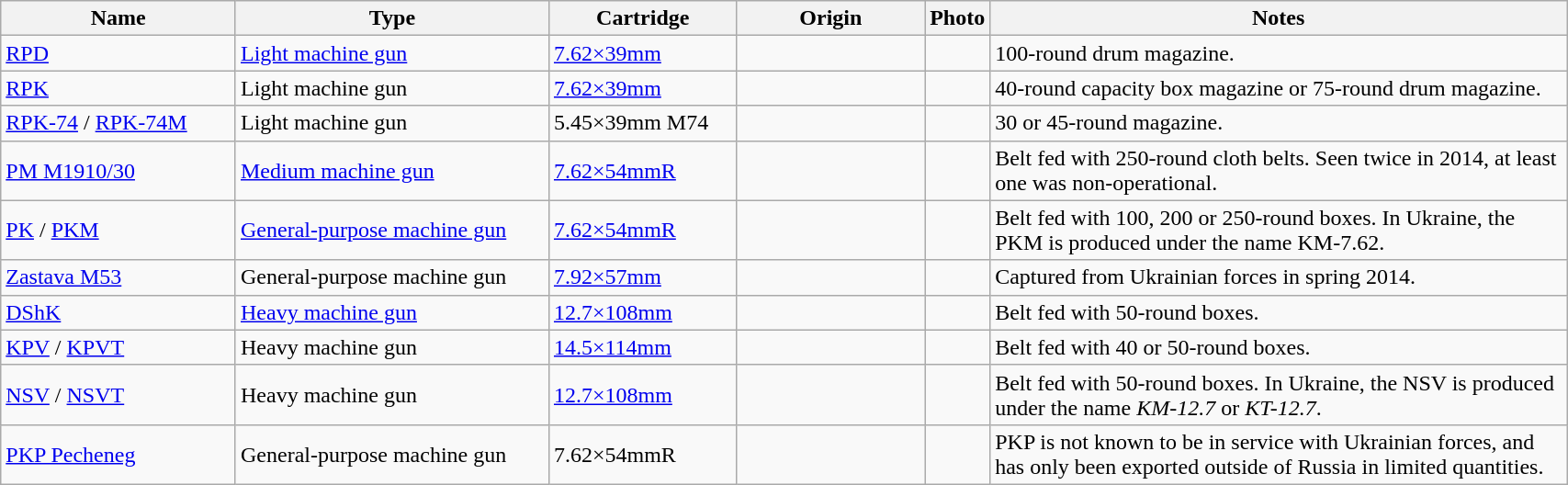<table class="wikitable" style="width:90%;">
<tr>
<th style="width:15%;">Name</th>
<th style="width:20%;">Type</th>
<th style="width:12%;">Cartridge</th>
<th style="width:12%;">Origin</th>
<th>Photo</th>
<th>Notes</th>
</tr>
<tr>
<td><a href='#'>RPD</a></td>
<td><a href='#'>Light machine gun</a></td>
<td><a href='#'>7.62×39mm</a></td>
<td></td>
<td></td>
<td>100-round drum magazine.</td>
</tr>
<tr>
<td><a href='#'>RPK</a></td>
<td>Light machine gun</td>
<td><a href='#'>7.62×39mm</a></td>
<td></td>
<td></td>
<td>40-round capacity box magazine or 75-round drum magazine.</td>
</tr>
<tr>
<td><a href='#'>RPK-74</a> / <a href='#'>RPK-74M</a></td>
<td>Light machine gun</td>
<td>5.45×39mm M74</td>
<td></td>
<td></td>
<td>30 or 45-round magazine.</td>
</tr>
<tr>
<td><a href='#'>PM M1910/30</a></td>
<td><a href='#'>Medium machine gun</a></td>
<td><a href='#'>7.62×54mmR</a></td>
<td> <br> </td>
<td></td>
<td>Belt fed with 250-round cloth belts. Seen twice in 2014, at least one was non-operational.</td>
</tr>
<tr>
<td><a href='#'>PK</a> / <a href='#'>PKM</a></td>
<td><a href='#'>General-purpose machine gun</a></td>
<td><a href='#'>7.62×54mmR</a></td>
<td></td>
<td></td>
<td>Belt fed with 100, 200 or 250-round boxes. In Ukraine, the PKM is produced under the name KM-7.62.</td>
</tr>
<tr>
<td><a href='#'>Zastava M53</a></td>
<td>General-purpose machine gun</td>
<td><a href='#'>7.92×57mm</a></td>
<td></td>
<td></td>
<td>Captured from Ukrainian forces in spring 2014.</td>
</tr>
<tr>
<td><a href='#'>DShK</a></td>
<td><a href='#'>Heavy machine gun</a></td>
<td><a href='#'>12.7×108mm</a></td>
<td></td>
<td></td>
<td>Belt fed with 50-round boxes.</td>
</tr>
<tr>
<td><a href='#'>KPV</a> / <a href='#'>KPVT</a></td>
<td>Heavy machine gun</td>
<td><a href='#'>14.5×114mm</a></td>
<td></td>
<td></td>
<td>Belt fed with 40 or 50-round boxes.</td>
</tr>
<tr>
<td><a href='#'>NSV</a> / <a href='#'>NSVT</a></td>
<td>Heavy machine gun</td>
<td><a href='#'>12.7×108mm</a></td>
<td></td>
<td></td>
<td>Belt fed with 50-round boxes. In Ukraine, the NSV is produced under the name <em>KM-12.7</em> or <em>KT-12.7</em>.</td>
</tr>
<tr>
<td><a href='#'>PKP Pecheneg</a></td>
<td>General-purpose machine gun</td>
<td>7.62×54mmR</td>
<td></td>
<td></td>
<td>PKP is not known to be in service with Ukrainian forces, and has only been exported outside of Russia in limited quantities.</td>
</tr>
</table>
